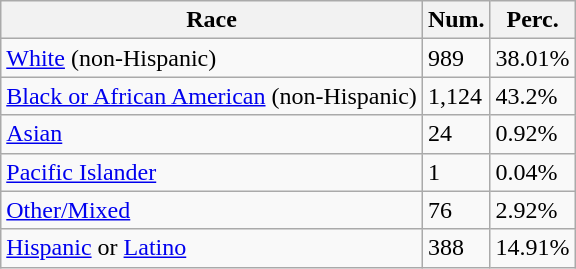<table class="wikitable">
<tr>
<th>Race</th>
<th>Num.</th>
<th>Perc.</th>
</tr>
<tr>
<td><a href='#'>White</a> (non-Hispanic)</td>
<td>989</td>
<td>38.01%</td>
</tr>
<tr>
<td><a href='#'>Black or African American</a> (non-Hispanic)</td>
<td>1,124</td>
<td>43.2%</td>
</tr>
<tr>
<td><a href='#'>Asian</a></td>
<td>24</td>
<td>0.92%</td>
</tr>
<tr>
<td><a href='#'>Pacific Islander</a></td>
<td>1</td>
<td>0.04%</td>
</tr>
<tr>
<td><a href='#'>Other/Mixed</a></td>
<td>76</td>
<td>2.92%</td>
</tr>
<tr>
<td><a href='#'>Hispanic</a> or <a href='#'>Latino</a></td>
<td>388</td>
<td>14.91%</td>
</tr>
</table>
